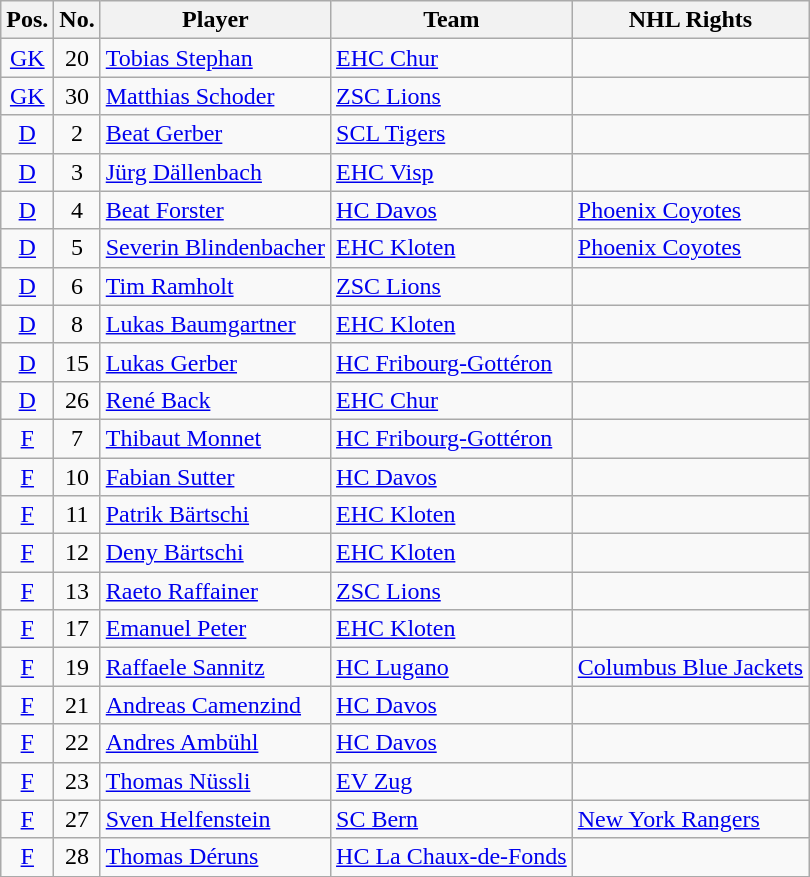<table class="wikitable sortable">
<tr>
<th>Pos.</th>
<th>No.</th>
<th>Player</th>
<th>Team</th>
<th>NHL Rights</th>
</tr>
<tr>
<td style="text-align:center;"><a href='#'>GK</a></td>
<td style="text-align:center;">20</td>
<td><a href='#'>Tobias Stephan</a></td>
<td> <a href='#'>EHC Chur</a></td>
<td></td>
</tr>
<tr>
<td style="text-align:center;"><a href='#'>GK</a></td>
<td style="text-align:center;">30</td>
<td><a href='#'>Matthias Schoder</a></td>
<td> <a href='#'>ZSC Lions</a></td>
<td></td>
</tr>
<tr>
<td style="text-align:center;"><a href='#'>D</a></td>
<td style="text-align:center;">2</td>
<td><a href='#'>Beat Gerber</a></td>
<td> <a href='#'>SCL Tigers</a></td>
<td></td>
</tr>
<tr>
<td style="text-align:center;"><a href='#'>D</a></td>
<td style="text-align:center;">3</td>
<td><a href='#'>Jürg Dällenbach</a></td>
<td> <a href='#'>EHC Visp</a></td>
<td></td>
</tr>
<tr>
<td style="text-align:center;"><a href='#'>D</a></td>
<td style="text-align:center;">4</td>
<td><a href='#'>Beat Forster</a></td>
<td> <a href='#'>HC Davos</a></td>
<td><a href='#'>Phoenix Coyotes</a></td>
</tr>
<tr>
<td style="text-align:center;"><a href='#'>D</a></td>
<td style="text-align:center;">5</td>
<td><a href='#'>Severin Blindenbacher</a></td>
<td> <a href='#'>EHC Kloten</a></td>
<td><a href='#'>Phoenix Coyotes</a></td>
</tr>
<tr>
<td style="text-align:center;"><a href='#'>D</a></td>
<td style="text-align:center;">6</td>
<td><a href='#'>Tim Ramholt</a></td>
<td> <a href='#'>ZSC Lions</a></td>
<td></td>
</tr>
<tr>
<td style="text-align:center;"><a href='#'>D</a></td>
<td style="text-align:center;">8</td>
<td><a href='#'>Lukas Baumgartner</a></td>
<td> <a href='#'>EHC Kloten</a></td>
<td></td>
</tr>
<tr>
<td style="text-align:center;"><a href='#'>D</a></td>
<td style="text-align:center;">15</td>
<td><a href='#'>Lukas Gerber</a></td>
<td> <a href='#'>HC Fribourg-Gottéron</a></td>
<td></td>
</tr>
<tr>
<td style="text-align:center;"><a href='#'>D</a></td>
<td style="text-align:center;">26</td>
<td><a href='#'>René Back</a></td>
<td> <a href='#'>EHC Chur</a></td>
<td></td>
</tr>
<tr>
<td style="text-align:center;"><a href='#'>F</a></td>
<td style="text-align:center;">7</td>
<td><a href='#'>Thibaut Monnet</a></td>
<td> <a href='#'>HC Fribourg-Gottéron</a></td>
<td></td>
</tr>
<tr>
<td style="text-align:center;"><a href='#'>F</a></td>
<td style="text-align:center;">10</td>
<td><a href='#'>Fabian Sutter</a></td>
<td> <a href='#'>HC Davos</a></td>
<td></td>
</tr>
<tr>
<td style="text-align:center;"><a href='#'>F</a></td>
<td style="text-align:center;">11</td>
<td><a href='#'>Patrik Bärtschi</a></td>
<td> <a href='#'>EHC Kloten</a></td>
<td></td>
</tr>
<tr>
<td style="text-align:center;"><a href='#'>F</a></td>
<td style="text-align:center;">12</td>
<td><a href='#'>Deny Bärtschi</a></td>
<td> <a href='#'>EHC Kloten</a></td>
<td></td>
</tr>
<tr>
<td style="text-align:center;"><a href='#'>F</a></td>
<td style="text-align:center;">13</td>
<td><a href='#'>Raeto Raffainer</a></td>
<td> <a href='#'>ZSC Lions</a></td>
<td></td>
</tr>
<tr>
<td style="text-align:center;"><a href='#'>F</a></td>
<td style="text-align:center;">17</td>
<td><a href='#'>Emanuel Peter</a></td>
<td> <a href='#'>EHC Kloten</a></td>
<td></td>
</tr>
<tr>
<td style="text-align:center;"><a href='#'>F</a></td>
<td style="text-align:center;">19</td>
<td><a href='#'>Raffaele Sannitz</a></td>
<td> <a href='#'>HC Lugano</a></td>
<td><a href='#'>Columbus Blue Jackets</a></td>
</tr>
<tr>
<td style="text-align:center;"><a href='#'>F</a></td>
<td style="text-align:center;">21</td>
<td><a href='#'>Andreas Camenzind</a></td>
<td> <a href='#'>HC Davos</a></td>
<td></td>
</tr>
<tr>
<td style="text-align:center;"><a href='#'>F</a></td>
<td style="text-align:center;">22</td>
<td><a href='#'>Andres Ambühl</a></td>
<td> <a href='#'>HC Davos</a></td>
<td></td>
</tr>
<tr>
<td style="text-align:center;"><a href='#'>F</a></td>
<td style="text-align:center;">23</td>
<td><a href='#'>Thomas Nüssli</a></td>
<td> <a href='#'>EV Zug</a></td>
<td></td>
</tr>
<tr>
<td style="text-align:center;"><a href='#'>F</a></td>
<td style="text-align:center;">27</td>
<td><a href='#'>Sven Helfenstein</a></td>
<td> <a href='#'>SC Bern</a></td>
<td><a href='#'>New York Rangers</a></td>
</tr>
<tr>
<td style="text-align:center;"><a href='#'>F</a></td>
<td style="text-align:center;">28</td>
<td><a href='#'>Thomas Déruns</a></td>
<td> <a href='#'>HC La Chaux-de-Fonds</a></td>
<td></td>
</tr>
<tr>
</tr>
</table>
